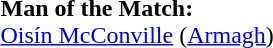<table width=100% style="font-size: 100%">
<tr>
<td><br><strong>Man of the Match:</strong>
<br><a href='#'>Oisín McConville</a> (<a href='#'>Armagh</a>)</td>
</tr>
</table>
